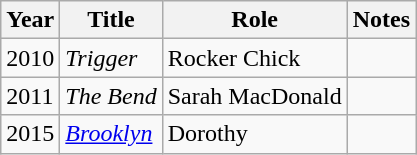<table class="wikitable">
<tr>
<th>Year</th>
<th>Title</th>
<th>Role</th>
<th>Notes</th>
</tr>
<tr>
<td>2010</td>
<td><em>Trigger</em></td>
<td>Rocker Chick</td>
<td></td>
</tr>
<tr>
<td>2011</td>
<td><em>The Bend</em></td>
<td>Sarah MacDonald</td>
<td></td>
</tr>
<tr>
<td>2015</td>
<td><em><a href='#'>Brooklyn</a></em></td>
<td>Dorothy</td>
<td></td>
</tr>
</table>
